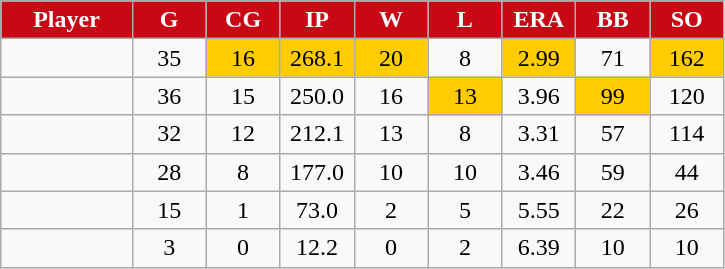<table class="wikitable sortable">
<tr>
<th style="background:#C80815;color:#FFFFFF;" width="16%">Player</th>
<th style="background:#C80815;color:#FFFFFF;" width="9%">G</th>
<th style="background:#C80815;color:#FFFFFF;" width="9%">CG</th>
<th style="background:#C80815;color:#FFFFFF;" width="9%">IP</th>
<th style="background:#C80815;color:#FFFFFF;" width="9%">W</th>
<th style="background:#C80815;color:#FFFFFF;" width="9%">L</th>
<th style="background:#C80815;color:#FFFFFF;" width="9%">ERA</th>
<th style="background:#C80815;color:#FFFFFF;" width="9%">BB</th>
<th style="background:#C80815;color:#FFFFFF;" width="9%">SO</th>
</tr>
<tr align="center">
<td></td>
<td>35</td>
<td bgcolor="#FFCC00">16</td>
<td bgcolor="#FFCC00">268.1</td>
<td bgcolor="#FFCC00">20</td>
<td>8</td>
<td bgcolor="#FFCC00">2.99</td>
<td>71</td>
<td bgcolor="#FFCC00">162</td>
</tr>
<tr align="center">
<td></td>
<td>36</td>
<td>15</td>
<td>250.0</td>
<td>16</td>
<td bgcolor="#FFCC00">13</td>
<td>3.96</td>
<td bgcolor="#FFCC00">99</td>
<td>120</td>
</tr>
<tr align="center">
<td></td>
<td>32</td>
<td>12</td>
<td>212.1</td>
<td>13</td>
<td>8</td>
<td>3.31</td>
<td>57</td>
<td>114</td>
</tr>
<tr align="center">
<td></td>
<td>28</td>
<td>8</td>
<td>177.0</td>
<td>10</td>
<td>10</td>
<td>3.46</td>
<td>59</td>
<td>44</td>
</tr>
<tr align="center">
<td></td>
<td>15</td>
<td>1</td>
<td>73.0</td>
<td>2</td>
<td>5</td>
<td>5.55</td>
<td>22</td>
<td>26</td>
</tr>
<tr align="center">
<td></td>
<td>3</td>
<td>0</td>
<td>12.2</td>
<td>0</td>
<td>2</td>
<td>6.39</td>
<td>10</td>
<td>10</td>
</tr>
</table>
